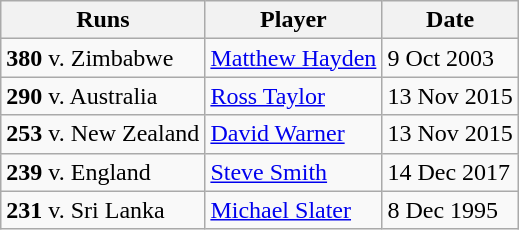<table class="wikitable">
<tr>
<th>Runs</th>
<th>Player</th>
<th>Date</th>
</tr>
<tr>
<td><strong>380</strong> v. Zimbabwe</td>
<td> <a href='#'>Matthew Hayden</a></td>
<td>9 Oct 2003</td>
</tr>
<tr>
<td><strong>290</strong> v. Australia</td>
<td> <a href='#'>Ross Taylor</a></td>
<td>13 Nov 2015</td>
</tr>
<tr>
<td><strong>253</strong> v. New Zealand</td>
<td> <a href='#'>David Warner</a></td>
<td>13 Nov 2015</td>
</tr>
<tr>
<td><strong>239</strong> v. England</td>
<td> <a href='#'>Steve Smith</a></td>
<td>14 Dec 2017</td>
</tr>
<tr>
<td><strong>231</strong> v. Sri Lanka</td>
<td> <a href='#'>Michael Slater</a></td>
<td>8 Dec 1995</td>
</tr>
</table>
